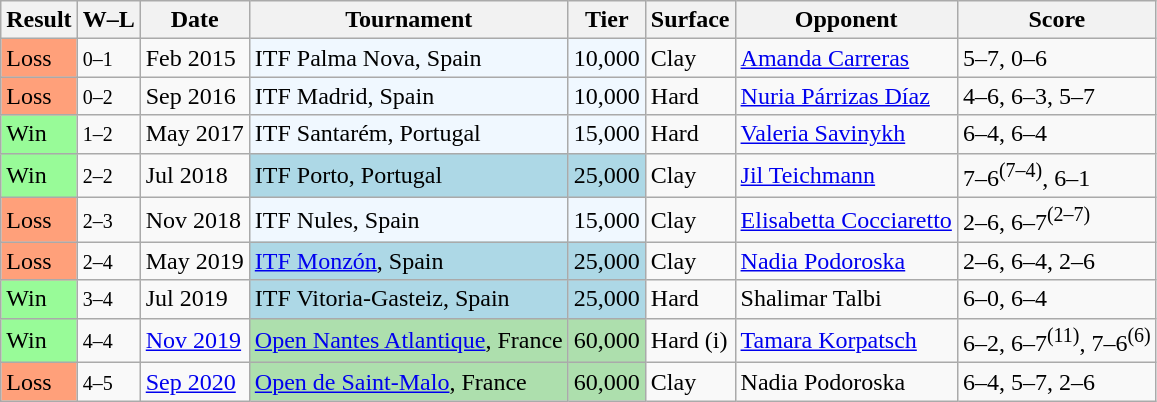<table class="sortable wikitable">
<tr>
<th>Result</th>
<th class="unsortable">W–L</th>
<th>Date</th>
<th>Tournament</th>
<th>Tier</th>
<th>Surface</th>
<th>Opponent</th>
<th class="unsortable">Score</th>
</tr>
<tr>
<td style="background:#ffa07a;">Loss</td>
<td><small>0–1</small></td>
<td>Feb 2015</td>
<td style="background:#f0f8ff;">ITF Palma Nova, Spain</td>
<td style="background:#f0f8ff;">10,000</td>
<td>Clay</td>
<td> <a href='#'>Amanda Carreras</a></td>
<td>5–7, 0–6</td>
</tr>
<tr>
<td style="background:#ffa07a;">Loss</td>
<td><small>0–2</small></td>
<td>Sep 2016</td>
<td style="background:#f0f8ff;">ITF Madrid, Spain</td>
<td style="background:#f0f8ff;">10,000</td>
<td>Hard</td>
<td> <a href='#'>Nuria Párrizas Díaz</a></td>
<td>4–6, 6–3, 5–7</td>
</tr>
<tr>
<td style="background:#98fb98;">Win</td>
<td><small>1–2</small></td>
<td>May 2017</td>
<td style="background:#f0f8ff;">ITF Santarém, Portugal</td>
<td style="background:#f0f8ff;">15,000</td>
<td>Hard</td>
<td> <a href='#'>Valeria Savinykh</a></td>
<td>6–4, 6–4</td>
</tr>
<tr>
<td style="background:#98fb98;">Win</td>
<td><small>2–2</small></td>
<td>Jul 2018</td>
<td style="background:lightblue;">ITF Porto, Portugal</td>
<td style="background:lightblue;">25,000</td>
<td>Clay</td>
<td> <a href='#'>Jil Teichmann</a></td>
<td>7–6<sup>(7–4)</sup>, 6–1</td>
</tr>
<tr>
<td style="background:#ffa07a;">Loss</td>
<td><small>2–3</small></td>
<td>Nov 2018</td>
<td style="background:#f0f8ff;">ITF Nules, Spain</td>
<td style="background:#f0f8ff;">15,000</td>
<td>Clay</td>
<td> <a href='#'>Elisabetta Cocciaretto</a></td>
<td>2–6, 6–7<sup>(2–7)</sup></td>
</tr>
<tr>
<td style="background:#ffa07a;">Loss</td>
<td><small>2–4</small></td>
<td>May 2019</td>
<td style="background:lightblue;"><a href='#'>ITF Monzón</a>, Spain</td>
<td style="background:lightblue;">25,000</td>
<td>Clay</td>
<td> <a href='#'>Nadia Podoroska</a></td>
<td>2–6, 6–4, 2–6</td>
</tr>
<tr>
<td style="background:#98fb98;">Win</td>
<td><small>3–4</small></td>
<td>Jul 2019</td>
<td style="background:lightblue;">ITF Vitoria-Gasteiz, Spain</td>
<td style="background:lightblue;">25,000</td>
<td>Hard</td>
<td> Shalimar Talbi</td>
<td>6–0, 6–4</td>
</tr>
<tr>
<td style="background:#98fb98;">Win</td>
<td><small>4–4</small></td>
<td><a href='#'>Nov 2019</a></td>
<td style="background:#addfad;"><a href='#'>Open Nantes Atlantique</a>, France</td>
<td style="background:#addfad;">60,000</td>
<td>Hard (i)</td>
<td> <a href='#'>Tamara Korpatsch</a></td>
<td>6–2, 6–7<sup>(11)</sup>, 7–6<sup>(6)</sup></td>
</tr>
<tr>
<td style="background:#ffa07a;">Loss</td>
<td><small>4–5</small></td>
<td><a href='#'>Sep 2020</a></td>
<td style="background:#addfad;"><a href='#'>Open de Saint-Malo</a>, France</td>
<td style="background:#addfad;">60,000</td>
<td>Clay</td>
<td> Nadia Podoroska</td>
<td>6–4, 5–7, 2–6</td>
</tr>
</table>
